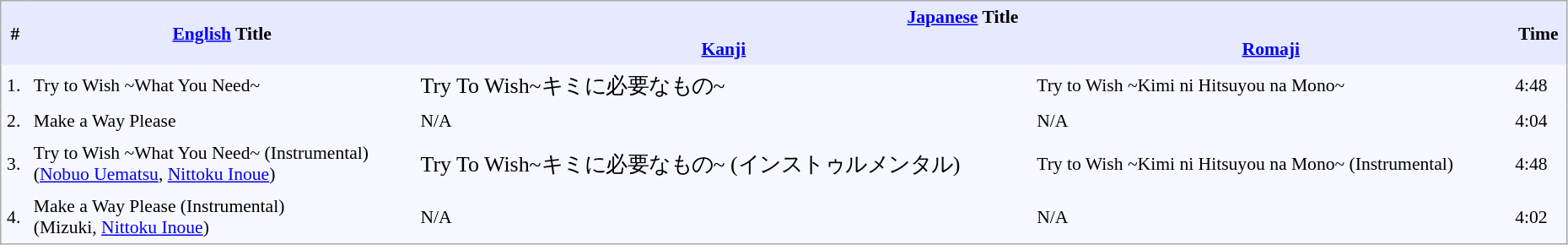<table border="0" cellpadding="4" cellspacing="0"  style="border:1px #aaa solid; border-collapse:collapse; padding:0.2em; margin:0 1em 1em; background:#f7f8ff; font-size:0.9em; width:98%;">
<tr style="vertical-align:middle; background:#e6e9ff;">
<th rowspan="2">#</th>
<th rowspan="2"><a href='#'>English</a> Title</th>
<th colspan="2"><a href='#'>Japanese</a> Title</th>
<th rowspan="2">Time</th>
</tr>
<tr style="background:#e6e9ff;">
<th><a href='#'>Kanji</a></th>
<th><a href='#'>Romaji</a></th>
</tr>
<tr>
<td>1.</td>
<td>Try to Wish ~What You Need~</td>
<td style="font-size: 120%;">Try To Wish~キミに必要なもの~</td>
<td>Try to Wish ~Kimi ni Hitsuyou na Mono~</td>
<td>4:48</td>
</tr>
<tr>
<td>2.</td>
<td>Make a Way Please</td>
<td>N/A</td>
<td>N/A</td>
<td>4:04</td>
</tr>
<tr>
<td>3.</td>
<td>Try to Wish ~What You Need~ (Instrumental)<br>(<a href='#'>Nobuo Uematsu</a>, <a href='#'>Nittoku Inoue</a>)</td>
<td style="font-size: 120%;">Try To Wish~キミに必要なもの~ (インストゥルメンタル)</td>
<td>Try to Wish ~Kimi ni Hitsuyou na Mono~ (Instrumental)</td>
<td>4:48</td>
</tr>
<tr>
<td>4.</td>
<td>Make a Way Please (Instrumental)<br>(Mizuki, <a href='#'>Nittoku Inoue</a>)</td>
<td>N/A</td>
<td>N/A</td>
<td>4:02</td>
</tr>
</table>
